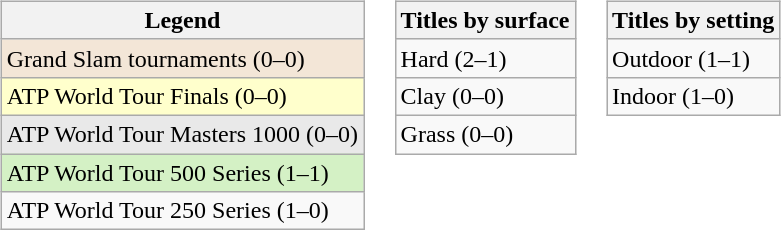<table>
<tr valign="top">
<td><br><table class="wikitable">
<tr>
<th>Legend</th>
</tr>
<tr style="background:#f3e6d7;">
<td>Grand Slam tournaments (0–0)</td>
</tr>
<tr style="background:#ffc;">
<td>ATP World Tour Finals (0–0)</td>
</tr>
<tr style="background:#e9e9e9;">
<td>ATP World Tour Masters 1000 (0–0)</td>
</tr>
<tr style="background:#d4f1c5;">
<td>ATP World Tour 500 Series (1–1)</td>
</tr>
<tr>
<td>ATP World Tour 250 Series (1–0)</td>
</tr>
</table>
</td>
<td><br><table class="wikitable">
<tr>
<th>Titles by surface</th>
</tr>
<tr>
<td>Hard (2–1)</td>
</tr>
<tr>
<td>Clay (0–0)</td>
</tr>
<tr>
<td>Grass (0–0)</td>
</tr>
</table>
</td>
<td><br><table class="wikitable">
<tr>
<th>Titles by setting</th>
</tr>
<tr>
<td>Outdoor (1–1)</td>
</tr>
<tr>
<td>Indoor (1–0)</td>
</tr>
</table>
</td>
</tr>
</table>
